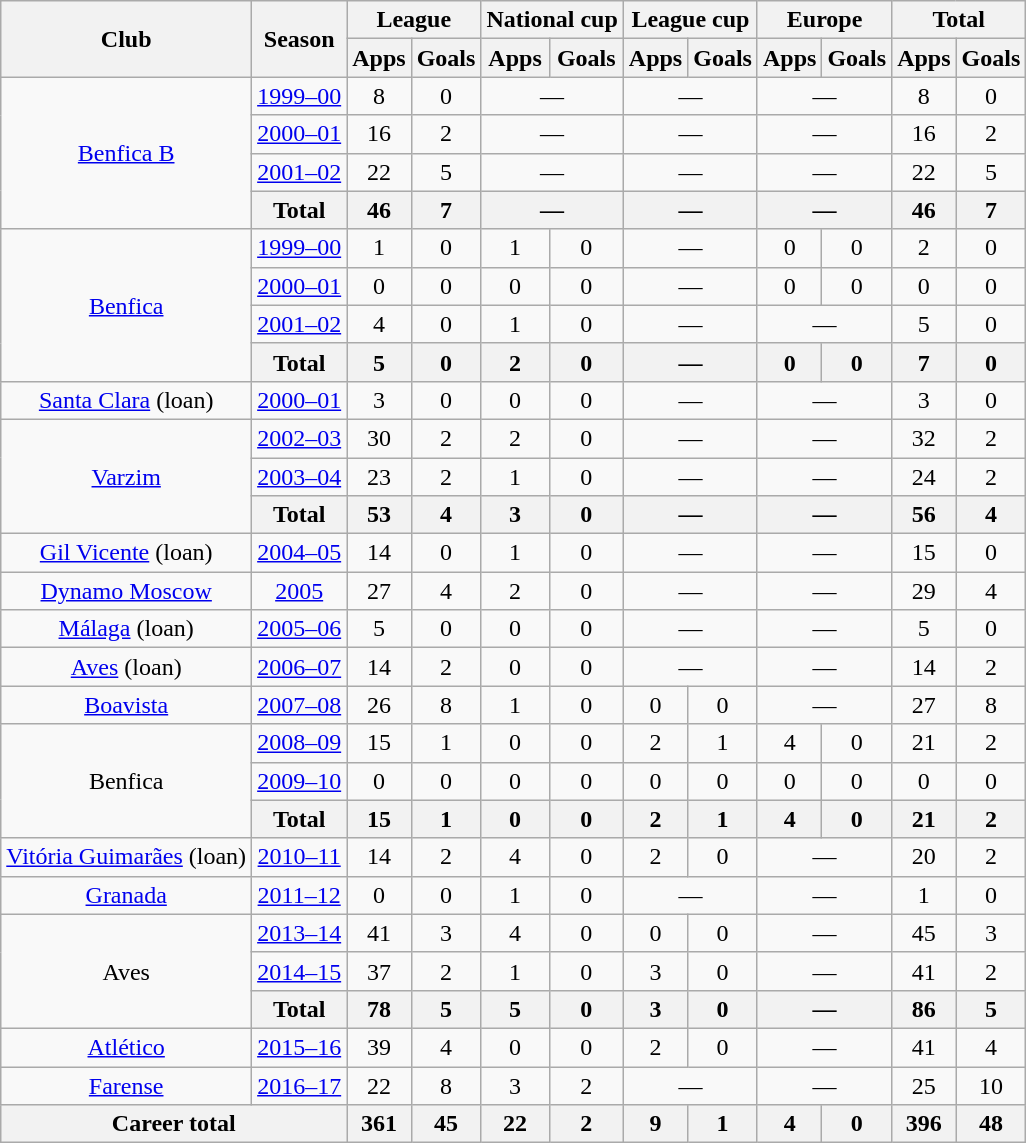<table class="wikitable" style="text-align:center">
<tr>
<th rowspan="2">Club</th>
<th rowspan="2">Season</th>
<th colspan="2">League</th>
<th colspan="2">National cup</th>
<th colspan="2">League cup</th>
<th colspan="2">Europe</th>
<th colspan="2">Total</th>
</tr>
<tr>
<th>Apps</th>
<th>Goals</th>
<th>Apps</th>
<th>Goals</th>
<th>Apps</th>
<th>Goals</th>
<th>Apps</th>
<th>Goals</th>
<th>Apps</th>
<th>Goals</th>
</tr>
<tr>
<td rowspan="4"><a href='#'>Benfica B</a></td>
<td><a href='#'>1999–00</a></td>
<td>8</td>
<td>0</td>
<td colspan="2">—</td>
<td colspan="2">—</td>
<td colspan="2">—</td>
<td>8</td>
<td>0</td>
</tr>
<tr>
<td><a href='#'>2000–01</a></td>
<td>16</td>
<td>2</td>
<td colspan="2">—</td>
<td colspan="2">—</td>
<td colspan="2">—</td>
<td>16</td>
<td>2</td>
</tr>
<tr>
<td><a href='#'>2001–02</a></td>
<td>22</td>
<td>5</td>
<td colspan="2">—</td>
<td colspan="2">—</td>
<td colspan="2">—</td>
<td>22</td>
<td>5</td>
</tr>
<tr>
<th>Total</th>
<th>46</th>
<th>7</th>
<th colspan="2">—</th>
<th colspan="2">—</th>
<th colspan="2">—</th>
<th>46</th>
<th>7</th>
</tr>
<tr>
<td rowspan="4"><a href='#'>Benfica</a></td>
<td><a href='#'>1999–00</a></td>
<td>1</td>
<td>0</td>
<td>1</td>
<td>0</td>
<td colspan="2">—</td>
<td>0</td>
<td>0</td>
<td>2</td>
<td>0</td>
</tr>
<tr>
<td><a href='#'>2000–01</a></td>
<td>0</td>
<td>0</td>
<td>0</td>
<td>0</td>
<td colspan="2">—</td>
<td>0</td>
<td>0</td>
<td>0</td>
<td>0</td>
</tr>
<tr>
<td><a href='#'>2001–02</a></td>
<td>4</td>
<td>0</td>
<td>1</td>
<td>0</td>
<td colspan="2">—</td>
<td colspan="2">—</td>
<td>5</td>
<td>0</td>
</tr>
<tr>
<th>Total</th>
<th>5</th>
<th>0</th>
<th>2</th>
<th>0</th>
<th colspan="2">—</th>
<th>0</th>
<th>0</th>
<th>7</th>
<th>0</th>
</tr>
<tr>
<td><a href='#'>Santa Clara</a> (loan)</td>
<td><a href='#'>2000–01</a></td>
<td>3</td>
<td>0</td>
<td>0</td>
<td>0</td>
<td colspan="2">—</td>
<td colspan="2">—</td>
<td>3</td>
<td>0</td>
</tr>
<tr>
<td rowspan="3"><a href='#'>Varzim</a></td>
<td><a href='#'>2002–03</a></td>
<td>30</td>
<td>2</td>
<td>2</td>
<td>0</td>
<td colspan="2">—</td>
<td colspan="2">—</td>
<td>32</td>
<td>2</td>
</tr>
<tr>
<td><a href='#'>2003–04</a></td>
<td>23</td>
<td>2</td>
<td>1</td>
<td>0</td>
<td colspan="2">—</td>
<td colspan="2">—</td>
<td>24</td>
<td>2</td>
</tr>
<tr>
<th>Total</th>
<th>53</th>
<th>4</th>
<th>3</th>
<th>0</th>
<th colspan="2">—</th>
<th colspan="2">—</th>
<th>56</th>
<th>4</th>
</tr>
<tr>
<td><a href='#'>Gil Vicente</a> (loan)</td>
<td><a href='#'>2004–05</a></td>
<td>14</td>
<td>0</td>
<td>1</td>
<td>0</td>
<td colspan="2">—</td>
<td colspan="2">—</td>
<td>15</td>
<td>0</td>
</tr>
<tr>
<td><a href='#'>Dynamo Moscow</a></td>
<td><a href='#'>2005</a></td>
<td>27</td>
<td>4</td>
<td>2</td>
<td>0</td>
<td colspan="2">—</td>
<td colspan="2">—</td>
<td>29</td>
<td>4</td>
</tr>
<tr>
<td><a href='#'>Málaga</a> (loan)</td>
<td><a href='#'>2005–06</a></td>
<td>5</td>
<td>0</td>
<td>0</td>
<td>0</td>
<td colspan="2">—</td>
<td colspan="2">—</td>
<td>5</td>
<td>0</td>
</tr>
<tr>
<td><a href='#'>Aves</a> (loan)</td>
<td><a href='#'>2006–07</a></td>
<td>14</td>
<td>2</td>
<td>0</td>
<td>0</td>
<td colspan="2">—</td>
<td colspan="2">—</td>
<td>14</td>
<td>2</td>
</tr>
<tr>
<td><a href='#'>Boavista</a></td>
<td><a href='#'>2007–08</a></td>
<td>26</td>
<td>8</td>
<td>1</td>
<td>0</td>
<td>0</td>
<td>0</td>
<td colspan="2">—</td>
<td>27</td>
<td>8</td>
</tr>
<tr>
<td rowspan="3">Benfica</td>
<td><a href='#'>2008–09</a></td>
<td>15</td>
<td>1</td>
<td>0</td>
<td>0</td>
<td>2</td>
<td>1</td>
<td>4</td>
<td>0</td>
<td>21</td>
<td>2</td>
</tr>
<tr>
<td><a href='#'>2009–10</a></td>
<td>0</td>
<td>0</td>
<td>0</td>
<td>0</td>
<td>0</td>
<td>0</td>
<td>0</td>
<td>0</td>
<td>0</td>
<td>0</td>
</tr>
<tr>
<th>Total</th>
<th>15</th>
<th>1</th>
<th>0</th>
<th>0</th>
<th>2</th>
<th>1</th>
<th>4</th>
<th>0</th>
<th>21</th>
<th>2</th>
</tr>
<tr>
<td><a href='#'>Vitória Guimarães</a> (loan)</td>
<td><a href='#'>2010–11</a></td>
<td>14</td>
<td>2</td>
<td>4</td>
<td>0</td>
<td>2</td>
<td>0</td>
<td colspan="2">—</td>
<td>20</td>
<td>2</td>
</tr>
<tr>
<td><a href='#'>Granada</a></td>
<td><a href='#'>2011–12</a></td>
<td>0</td>
<td>0</td>
<td>1</td>
<td>0</td>
<td colspan="2">—</td>
<td colspan="2">—</td>
<td>1</td>
<td>0</td>
</tr>
<tr>
<td rowspan="3">Aves</td>
<td><a href='#'>2013–14</a></td>
<td>41</td>
<td>3</td>
<td>4</td>
<td>0</td>
<td>0</td>
<td>0</td>
<td colspan="2">—</td>
<td>45</td>
<td>3</td>
</tr>
<tr>
<td><a href='#'>2014–15</a></td>
<td>37</td>
<td>2</td>
<td>1</td>
<td>0</td>
<td>3</td>
<td>0</td>
<td colspan="2">—</td>
<td>41</td>
<td>2</td>
</tr>
<tr>
<th>Total</th>
<th>78</th>
<th>5</th>
<th>5</th>
<th>0</th>
<th>3</th>
<th>0</th>
<th colspan="2">—</th>
<th>86</th>
<th>5</th>
</tr>
<tr>
<td><a href='#'>Atlético</a></td>
<td><a href='#'>2015–16</a></td>
<td>39</td>
<td>4</td>
<td>0</td>
<td>0</td>
<td>2</td>
<td>0</td>
<td colspan="2">—</td>
<td>41</td>
<td>4</td>
</tr>
<tr>
<td><a href='#'>Farense</a></td>
<td><a href='#'>2016–17</a></td>
<td>22</td>
<td>8</td>
<td>3</td>
<td>2</td>
<td colspan="2">—</td>
<td colspan="2">—</td>
<td>25</td>
<td>10</td>
</tr>
<tr>
<th colspan="2">Career total</th>
<th>361</th>
<th>45</th>
<th>22</th>
<th>2</th>
<th>9</th>
<th>1</th>
<th>4</th>
<th>0</th>
<th>396</th>
<th>48</th>
</tr>
</table>
